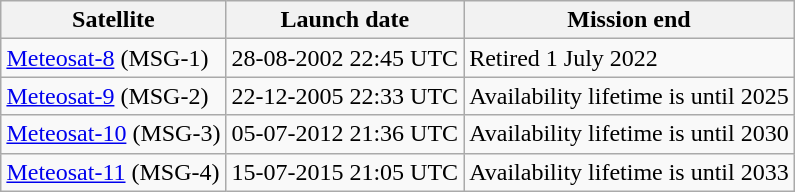<table class="wikitable" style="float: right;">
<tr>
<th>Satellite</th>
<th>Launch date</th>
<th>Mission end</th>
</tr>
<tr>
<td><a href='#'>Meteosat-8</a> (MSG-1)</td>
<td>28-08-2002 22:45 UTC</td>
<td>Retired 1 July 2022</td>
</tr>
<tr>
<td><a href='#'>Meteosat-9</a> (MSG-2)</td>
<td>22-12-2005 22:33 UTC</td>
<td>Availability lifetime is until 2025</td>
</tr>
<tr>
<td><a href='#'>Meteosat-10</a> (MSG-3)</td>
<td>05-07-2012 21:36 UTC</td>
<td>Availability lifetime is until 2030</td>
</tr>
<tr>
<td><a href='#'>Meteosat-11</a> (MSG-4)</td>
<td>15-07-2015 21:05 UTC</td>
<td>Availability lifetime is until 2033</td>
</tr>
</table>
